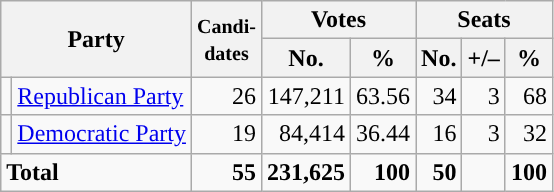<table class="wikitable" style="font-size:100%; text-align:right;">
<tr>
<th colspan=2 rowspan=2>Party</th>
<th rowspan=2><small>Candi-<br>dates</small></th>
<th colspan=2>Votes</th>
<th colspan=3>Seats</th>
</tr>
<tr>
<th>No.</th>
<th>%</th>
<th>No.</th>
<th>+/–</th>
<th>%</th>
</tr>
<tr>
<td style="background:"></td>
<td style="text-align:left"><a href='#'>Republican Party</a></td>
<td>26</td>
<td>147,211</td>
<td>63.56</td>
<td>34</td>
<td> 3</td>
<td>68</td>
</tr>
<tr>
<td style="background:"></td>
<td style="text-align:left"><a href='#'>Democratic Party</a></td>
<td>19</td>
<td>84,414</td>
<td>36.44</td>
<td>16</td>
<td> 3</td>
<td>32</td>
</tr>
<tr style="font-weight:bold">
<td colspan=2 style="text-align:left">Total</td>
<td>55</td>
<td>231,625</td>
<td>100</td>
<td>50</td>
<td></td>
<td>100</td>
</tr>
</table>
